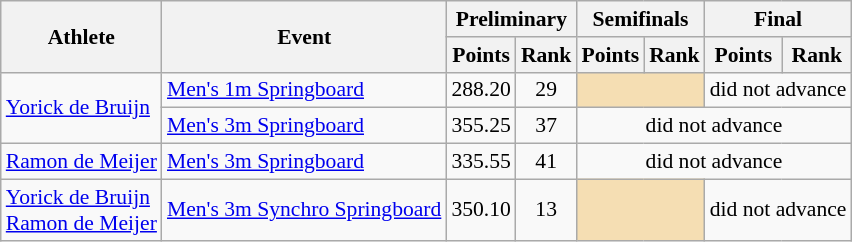<table class=wikitable style="font-size:90%">
<tr>
<th rowspan="2">Athlete</th>
<th rowspan="2">Event</th>
<th colspan="2">Preliminary</th>
<th colspan="2">Semifinals</th>
<th colspan="2">Final</th>
</tr>
<tr>
<th>Points</th>
<th>Rank</th>
<th>Points</th>
<th>Rank</th>
<th>Points</th>
<th>Rank</th>
</tr>
<tr>
<td rowspan="2"><a href='#'>Yorick de Bruijn</a></td>
<td><a href='#'>Men's 1m Springboard</a></td>
<td align=center>288.20</td>
<td align=center>29</td>
<td colspan= 2 bgcolor="wheat"></td>
<td align=center colspan=2>did not advance</td>
</tr>
<tr>
<td><a href='#'>Men's 3m Springboard</a></td>
<td align=center>355.25</td>
<td align=center>37</td>
<td align=center colspan=4>did not advance</td>
</tr>
<tr>
<td rowspan="1"><a href='#'>Ramon de Meijer</a></td>
<td><a href='#'>Men's 3m Springboard</a></td>
<td align=center>335.55</td>
<td align=center>41</td>
<td align=center colspan=4>did not advance</td>
</tr>
<tr>
<td rowspan="1"><a href='#'>Yorick de Bruijn</a><br><a href='#'>Ramon de Meijer</a></td>
<td><a href='#'>Men's 3m Synchro Springboard</a></td>
<td align=center>350.10</td>
<td align=center>13</td>
<td colspan= 2 bgcolor="wheat"></td>
<td align=center colspan=2>did not advance</td>
</tr>
</table>
